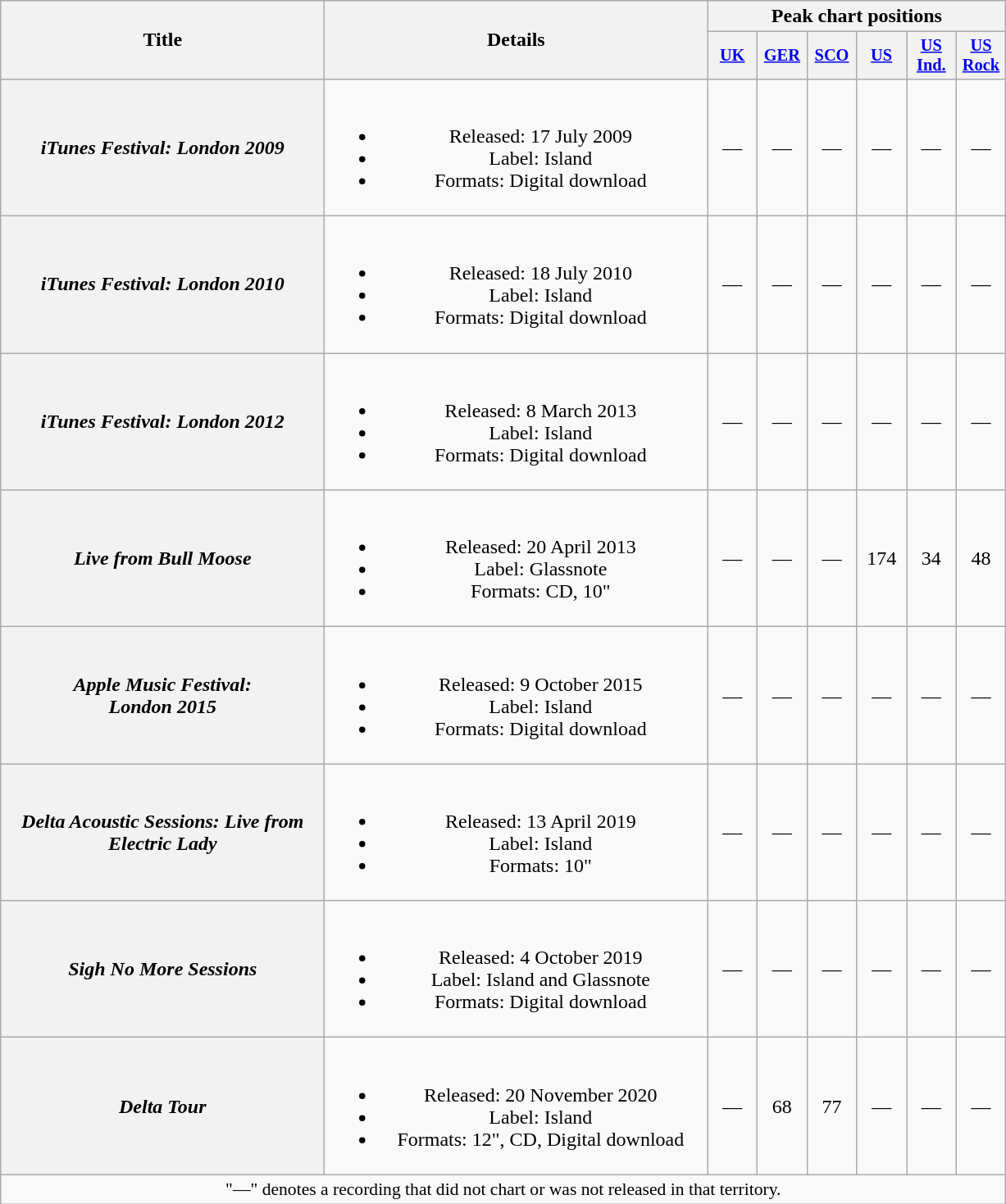<table class="wikitable plainrowheaders" style="text-align:center;">
<tr>
<th scope="col" rowspan="2" style="width:16em;">Title</th>
<th scope="col" rowspan="2" style="width:19em;">Details</th>
<th scope="col" colspan="6">Peak chart positions</th>
</tr>
<tr>
<th scope="col" style="width:2.5em;font-size:85%;"><a href='#'>UK</a><br></th>
<th scope="col" style="width:2.5em;font-size:85%;"><a href='#'>GER</a><br></th>
<th scope="col" style="width:2.5em;font-size:85%;"><a href='#'>SCO</a><br></th>
<th scope="col" style="width:2.5em;font-size:85%;"><a href='#'>US</a><br></th>
<th scope="col" style="width:2.5em;font-size:85%;"><a href='#'>US<br>Ind.</a><br></th>
<th scope="col" style="width:2.5em;font-size:85%;"><a href='#'>US<br>Rock</a><br></th>
</tr>
<tr>
<th scope="row"><em>iTunes Festival: London 2009</em></th>
<td><br><ul><li>Released: 17 July 2009</li><li>Label: Island</li><li>Formats: Digital download</li></ul></td>
<td>—</td>
<td>—</td>
<td>—</td>
<td>—</td>
<td>—</td>
<td>—</td>
</tr>
<tr>
<th scope="row"><em>iTunes Festival: London 2010</em><br></th>
<td><br><ul><li>Released: 18 July 2010</li><li>Label: Island</li><li>Formats: Digital download</li></ul></td>
<td>—</td>
<td>—</td>
<td>—</td>
<td>—</td>
<td>—</td>
<td>—</td>
</tr>
<tr>
<th scope="row"><em>iTunes Festival: London 2012</em></th>
<td><br><ul><li>Released: 8 March 2013</li><li>Label: Island</li><li>Formats: Digital download</li></ul></td>
<td>—</td>
<td>—</td>
<td>—</td>
<td>—</td>
<td>—</td>
<td>—</td>
</tr>
<tr>
<th scope="row"><em>Live from Bull Moose</em></th>
<td><br><ul><li>Released: 20 April 2013</li><li>Label: Glassnote</li><li>Formats: CD, 10"</li></ul></td>
<td>—</td>
<td>—</td>
<td>—</td>
<td>174</td>
<td>34</td>
<td>48</td>
</tr>
<tr>
<th scope="row"><em>Apple Music Festival:<br>London 2015</em></th>
<td><br><ul><li>Released: 9 October 2015</li><li>Label: Island</li><li>Formats: Digital download</li></ul></td>
<td>—</td>
<td>—</td>
<td>—</td>
<td>—</td>
<td>—</td>
<td>—</td>
</tr>
<tr>
<th scope="row"><em>Delta Acoustic Sessions: Live from Electric Lady</em></th>
<td><br><ul><li>Released: 13 April 2019</li><li>Label: Island</li><li>Formats: 10"</li></ul></td>
<td>—</td>
<td>—</td>
<td>—</td>
<td>—</td>
<td>—</td>
<td>—</td>
</tr>
<tr>
<th scope="row"><em>Sigh No More Sessions</em></th>
<td><br><ul><li>Released: 4 October 2019</li><li>Label: Island and Glassnote</li><li>Formats: Digital download</li></ul></td>
<td>—</td>
<td>—</td>
<td>—</td>
<td>—</td>
<td>—</td>
<td>—</td>
</tr>
<tr>
<th scope="row"><em>Delta Tour</em></th>
<td><br><ul><li>Released: 20 November 2020</li><li>Label: Island</li><li>Formats: 12", CD, Digital download</li></ul></td>
<td>—</td>
<td>68</td>
<td>77</td>
<td>—</td>
<td>—</td>
<td>—</td>
</tr>
<tr>
<td colspan="10" style="font-size:90%">"—" denotes a recording that did not chart or was not released in that territory.</td>
</tr>
</table>
